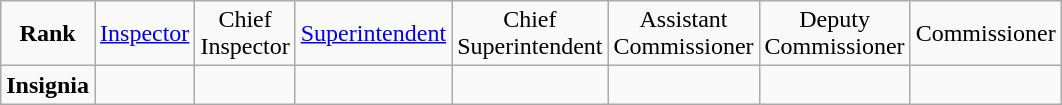<table class="wikitable" style="text-align:center">
<tr>
<td><strong>Rank</strong></td>
<td><a href='#'>Inspector</a></td>
<td>Chief<br>Inspector</td>
<td><a href='#'>Superintendent</a></td>
<td>Chief<br> Superintendent</td>
<td>Assistant<br> Commissioner</td>
<td>Deputy<br> Commissioner</td>
<td Commissioner>Commissioner</td>
</tr>
<tr>
<td><strong>Insignia</strong></td>
<td></td>
<td></td>
<td></td>
<td></td>
<td></td>
<td></td>
<td></td>
</tr>
</table>
